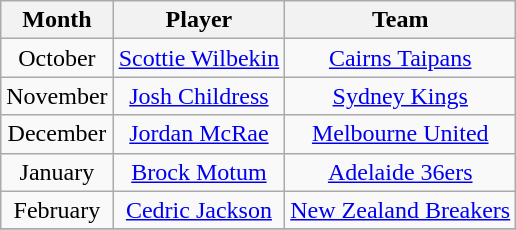<table class="wikitable" style="text-align:center">
<tr>
<th>Month</th>
<th>Player</th>
<th>Team</th>
</tr>
<tr>
<td>October</td>
<td><a href='#'>Scottie Wilbekin</a></td>
<td><a href='#'>Cairns Taipans</a></td>
</tr>
<tr>
<td>November</td>
<td><a href='#'>Josh Childress</a></td>
<td><a href='#'>Sydney Kings</a></td>
</tr>
<tr>
<td>December</td>
<td><a href='#'>Jordan McRae</a></td>
<td><a href='#'>Melbourne United</a></td>
</tr>
<tr>
<td>January</td>
<td><a href='#'>Brock Motum</a></td>
<td><a href='#'>Adelaide 36ers</a></td>
</tr>
<tr>
<td>February</td>
<td><a href='#'>Cedric Jackson</a></td>
<td><a href='#'>New Zealand Breakers</a></td>
</tr>
<tr>
</tr>
</table>
